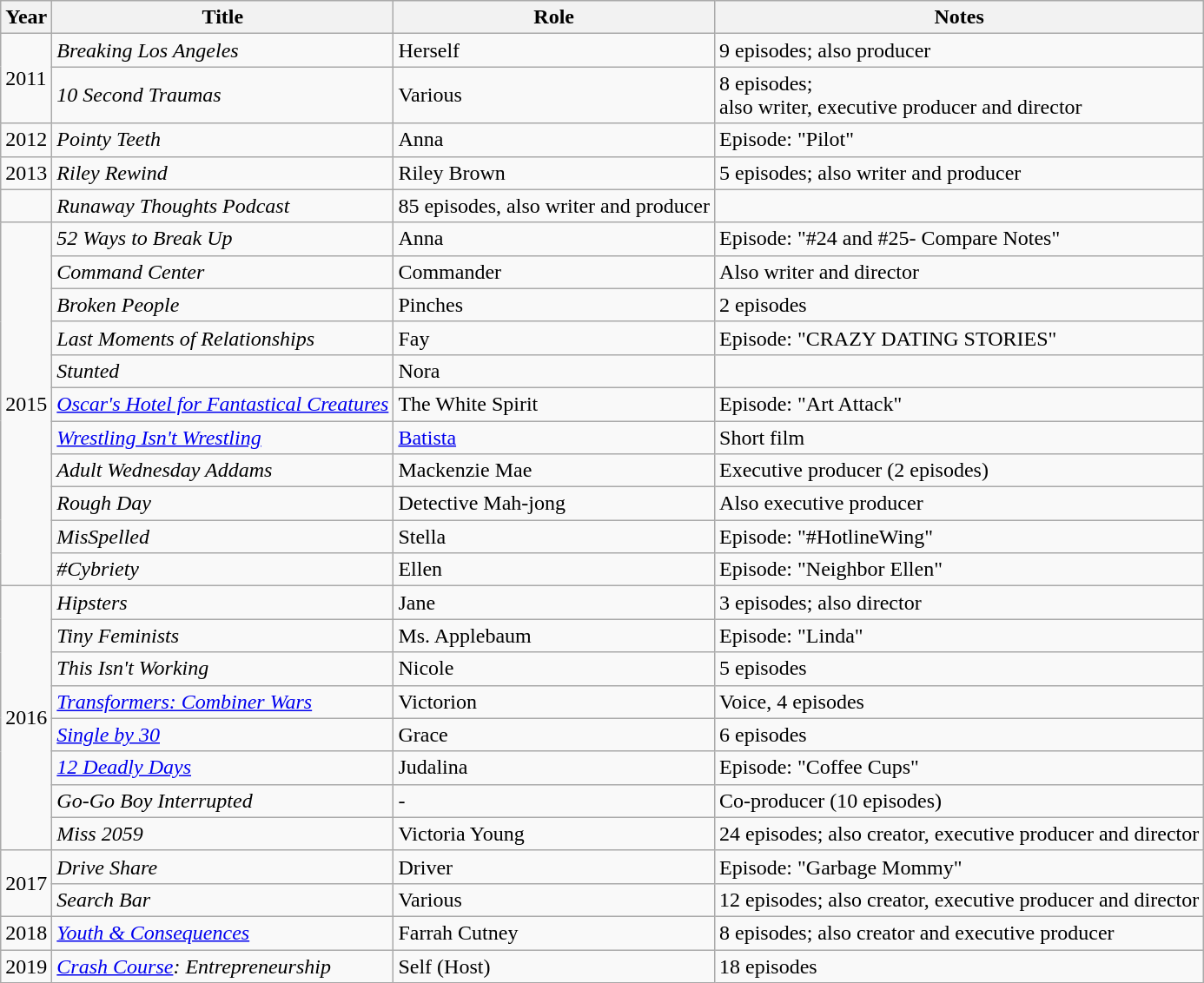<table class="wikitable plainrowheaders sortable">
<tr>
<th scope="col">Year</th>
<th scope="col">Title</th>
<th scope="col">Role</th>
<th scope="col" class="unsortable">Notes</th>
</tr>
<tr>
<td rowspan=2>2011</td>
<td><em>Breaking Los Angeles</em></td>
<td>Herself</td>
<td>9 episodes; also producer</td>
</tr>
<tr>
<td><em>10 Second Traumas</em></td>
<td>Various</td>
<td>8 episodes;<br>also writer, executive producer and director</td>
</tr>
<tr>
<td>2012</td>
<td><em>Pointy Teeth</em></td>
<td>Anna</td>
<td>Episode: "Pilot"</td>
</tr>
<tr>
<td>2013</td>
<td><em>Riley Rewind</em></td>
<td>Riley Brown</td>
<td>5 episodes; also writer and producer</td>
</tr>
<tr>
<td></td>
<td><em>Runaway Thoughts Podcast</em></td>
<td>85 episodes, also writer and producer</td>
<td></td>
</tr>
<tr>
<td rowspan=11>2015</td>
<td><em>52 Ways to Break Up</em></td>
<td>Anna</td>
<td>Episode: "#24 and #25- Compare Notes"</td>
</tr>
<tr>
<td><em>Command Center</em></td>
<td>Commander</td>
<td>Also writer and director</td>
</tr>
<tr>
<td><em>Broken People</em></td>
<td>Pinches</td>
<td>2 episodes</td>
</tr>
<tr>
<td><em>Last Moments of Relationships</em></td>
<td>Fay</td>
<td>Episode: "CRAZY DATING STORIES"</td>
</tr>
<tr>
<td><em>Stunted</em></td>
<td>Nora</td>
<td></td>
</tr>
<tr>
<td><em><a href='#'>Oscar's Hotel for Fantastical Creatures</a></em></td>
<td>The White Spirit</td>
<td>Episode: "Art Attack"</td>
</tr>
<tr>
<td><em><a href='#'>Wrestling Isn't Wrestling</a></em></td>
<td><a href='#'>Batista</a></td>
<td>Short film</td>
</tr>
<tr>
<td><em>Adult Wednesday Addams</em></td>
<td>Mackenzie Mae</td>
<td>Executive producer (2 episodes)</td>
</tr>
<tr>
<td><em>Rough Day</em></td>
<td>Detective Mah-jong</td>
<td>Also executive producer</td>
</tr>
<tr>
<td><em>MisSpelled</em></td>
<td>Stella</td>
<td>Episode: "#HotlineWing"</td>
</tr>
<tr>
<td><em>#Cybriety</em></td>
<td>Ellen</td>
<td>Episode: "Neighbor Ellen"</td>
</tr>
<tr>
<td rowspan=8>2016</td>
<td><em>Hipsters</em></td>
<td>Jane</td>
<td>3 episodes; also director</td>
</tr>
<tr>
<td><em>Tiny Feminists</em></td>
<td>Ms. Applebaum</td>
<td>Episode: "Linda"</td>
</tr>
<tr>
<td><em>This Isn't Working</em></td>
<td>Nicole</td>
<td>5 episodes</td>
</tr>
<tr>
<td><em><a href='#'>Transformers: Combiner Wars</a></em></td>
<td>Victorion</td>
<td>Voice, 4 episodes</td>
</tr>
<tr>
<td><em><a href='#'>Single by 30</a></em></td>
<td>Grace</td>
<td>6 episodes</td>
</tr>
<tr>
<td><em><a href='#'>12 Deadly Days</a></em></td>
<td>Judalina</td>
<td>Episode: "Coffee Cups"</td>
</tr>
<tr>
<td><em>Go-Go Boy Interrupted</em></td>
<td>-</td>
<td>Co-producer (10 episodes)</td>
</tr>
<tr>
<td><em>Miss 2059</em></td>
<td>Victoria Young</td>
<td>24 episodes; also creator, executive producer and director</td>
</tr>
<tr>
<td rowspan=2>2017</td>
<td><em>Drive Share</em></td>
<td>Driver</td>
<td>Episode: "Garbage Mommy"</td>
</tr>
<tr>
<td><em>Search Bar</em></td>
<td>Various</td>
<td>12 episodes; also creator, executive producer and director</td>
</tr>
<tr>
<td>2018</td>
<td><em><a href='#'>Youth & Consequences</a></em></td>
<td>Farrah Cutney</td>
<td>8 episodes; also creator and executive producer</td>
</tr>
<tr>
<td>2019</td>
<td><em><a href='#'>Crash Course</a>: Entrepreneurship</em></td>
<td>Self (Host)</td>
<td>18 episodes</td>
</tr>
</table>
